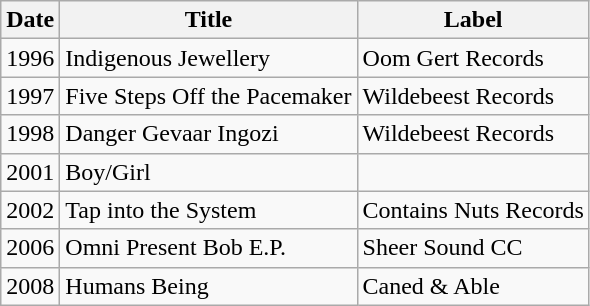<table class="wikitable">
<tr>
<th>Date</th>
<th>Title</th>
<th>Label</th>
</tr>
<tr>
<td>1996</td>
<td>Indigenous Jewellery</td>
<td>Oom Gert Records</td>
</tr>
<tr>
<td>1997</td>
<td>Five Steps Off the Pacemaker</td>
<td>Wildebeest Records</td>
</tr>
<tr>
<td>1998</td>
<td>Danger Gevaar Ingozi</td>
<td>Wildebeest Records</td>
</tr>
<tr>
<td>2001</td>
<td>Boy/Girl</td>
<td></td>
</tr>
<tr>
<td>2002</td>
<td>Tap into the System</td>
<td>Contains Nuts Records</td>
</tr>
<tr>
<td>2006</td>
<td>Omni Present Bob E.P.</td>
<td>Sheer Sound CC</td>
</tr>
<tr>
<td>2008</td>
<td>Humans Being</td>
<td>Caned & Able</td>
</tr>
</table>
